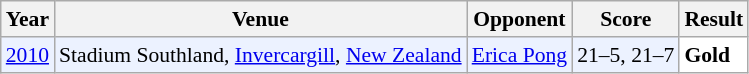<table class="sortable wikitable" style="font-size: 90%;">
<tr>
<th>Year</th>
<th>Venue</th>
<th>Opponent</th>
<th>Score</th>
<th>Result</th>
</tr>
<tr style="background:#ECF2FF">
<td align="center"><a href='#'>2010</a></td>
<td align="left">Stadium Southland, <a href='#'>Invercargill</a>, <a href='#'>New Zealand</a></td>
<td align="left"> <a href='#'>Erica Pong</a></td>
<td align="left">21–5, 21–7</td>
<td style="text-align:left; background:white"> <strong>Gold</strong></td>
</tr>
</table>
